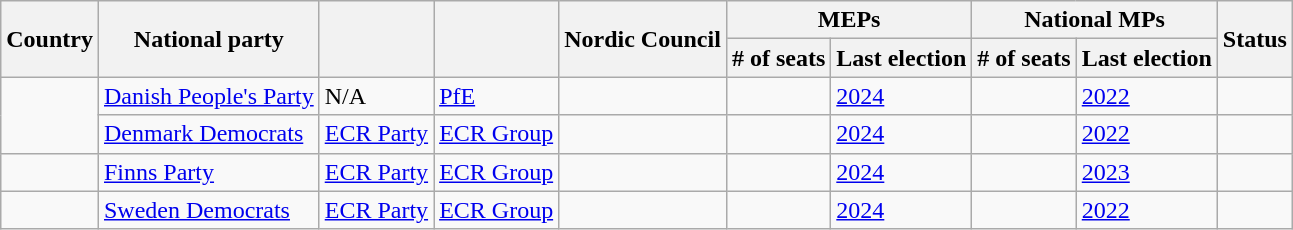<table class="wikitable">
<tr>
<th rowspan=2>Country</th>
<th rowspan=2>National party</th>
<th rowspan="2"></th>
<th rowspan="2"></th>
<th rowspan="2">Nordic Council</th>
<th colspan="2">MEPs</th>
<th colspan="2">National MPs</th>
<th rowspan="2">Status</th>
</tr>
<tr>
<th># of seats</th>
<th>Last election</th>
<th># of seats</th>
<th>Last election</th>
</tr>
<tr>
<td rowspan=2></td>
<td><a href='#'>Danish People's Party</a><br></td>
<td>N/A</td>
<td><a href='#'>PfE</a></td>
<td></td>
<td></td>
<td><a href='#'>2024</a></td>
<td></td>
<td><a href='#'>2022</a></td>
<td></td>
</tr>
<tr>
<td><a href='#'>Denmark Democrats</a><br></td>
<td><a href='#'>ECR Party</a></td>
<td><a href='#'>ECR Group</a></td>
<td></td>
<td></td>
<td><a href='#'>2024</a></td>
<td></td>
<td><a href='#'>2022</a></td>
<td></td>
</tr>
<tr>
<td></td>
<td><a href='#'>Finns Party</a><br></td>
<td><a href='#'>ECR Party</a></td>
<td><a href='#'>ECR Group</a></td>
<td></td>
<td></td>
<td><a href='#'>2024</a></td>
<td></td>
<td><a href='#'>2023</a></td>
<td></td>
</tr>
<tr>
<td></td>
<td><a href='#'>Sweden Democrats</a><br></td>
<td><a href='#'>ECR Party</a></td>
<td><a href='#'>ECR Group</a></td>
<td></td>
<td></td>
<td><a href='#'>2024</a></td>
<td></td>
<td><a href='#'>2022</a></td>
<td></td>
</tr>
</table>
